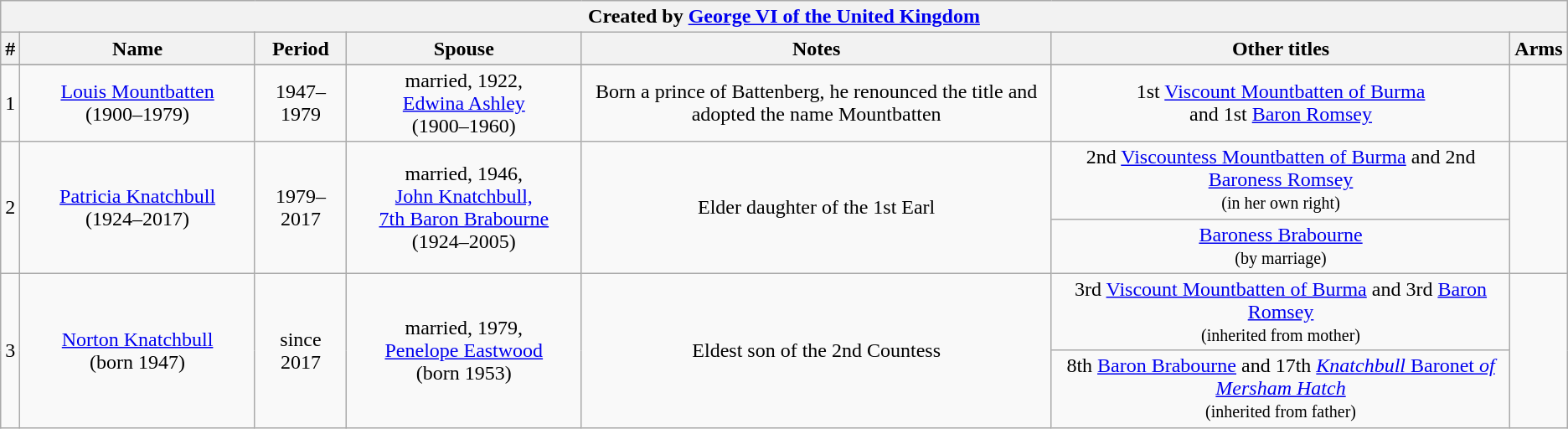<table style="text-align:center" class="wikitable">
<tr>
<th colspan="7">Created by <a href='#'>George VI of the United Kingdom</a></th>
</tr>
<tr>
<th style="width:10%%">#</th>
<th style="width:15%">Name</th>
<th>Period</th>
<th style="width:15%">Spouse</th>
<th style="width:30%">Notes</th>
<th>Other titles</th>
<th>Arms</th>
</tr>
<tr bgcolor="#dddddd" |>
</tr>
<tr>
<td>1</td>
<td><a href='#'>Louis Mountbatten</a><br>(1900–1979)</td>
<td>1947–1979</td>
<td>married, 1922,<br><a href='#'>Edwina Ashley</a><br>(1900–1960)</td>
<td>Born a prince of Battenberg, he renounced the title and adopted the name Mountbatten</td>
<td>1st <a href='#'>Viscount Mountbatten of Burma</a><br>and 1st <a href='#'>Baron Romsey</a></td>
<td></td>
</tr>
<tr>
<td rowspan="2">2</td>
<td rowspan="2"><a href='#'>Patricia Knatchbull</a><br>(1924–2017)</td>
<td rowspan="2">1979–2017</td>
<td rowspan="2">married, 1946,<br><a href='#'>John Knatchbull,<br>7th Baron Brabourne</a><br>(1924–2005)</td>
<td rowspan="2">Elder daughter of the 1st Earl</td>
<td>2nd <a href='#'>Viscountess Mountbatten of Burma</a> and 2nd <a href='#'>Baroness Romsey</a><br><small>(in her own right)</small></td>
<td rowspan="2"></td>
</tr>
<tr>
<td><a href='#'>Baroness Brabourne</a><br> <small>(by marriage)</small></td>
</tr>
<tr>
<td rowspan="2">3</td>
<td rowspan="2"><a href='#'>Norton Knatchbull</a><br>(born 1947)</td>
<td rowspan="2">since 2017</td>
<td rowspan="2">married, 1979,<br><a href='#'>Penelope Eastwood</a><br>(born 1953)</td>
<td rowspan="2">Eldest son of the 2nd Countess</td>
<td>3rd <a href='#'>Viscount Mountbatten of Burma</a> and 3rd <a href='#'>Baron Romsey</a><br><small>(inherited from mother)</small></td>
<td rowspan="2"><br></td>
</tr>
<tr>
<td>8th <a href='#'>Baron Brabourne</a> and 17th <a href='#'><em>Knatchbull</em> Baronet <em>of Mersham Hatch</em></a><br><small>(inherited from father)</small></td>
</tr>
</table>
